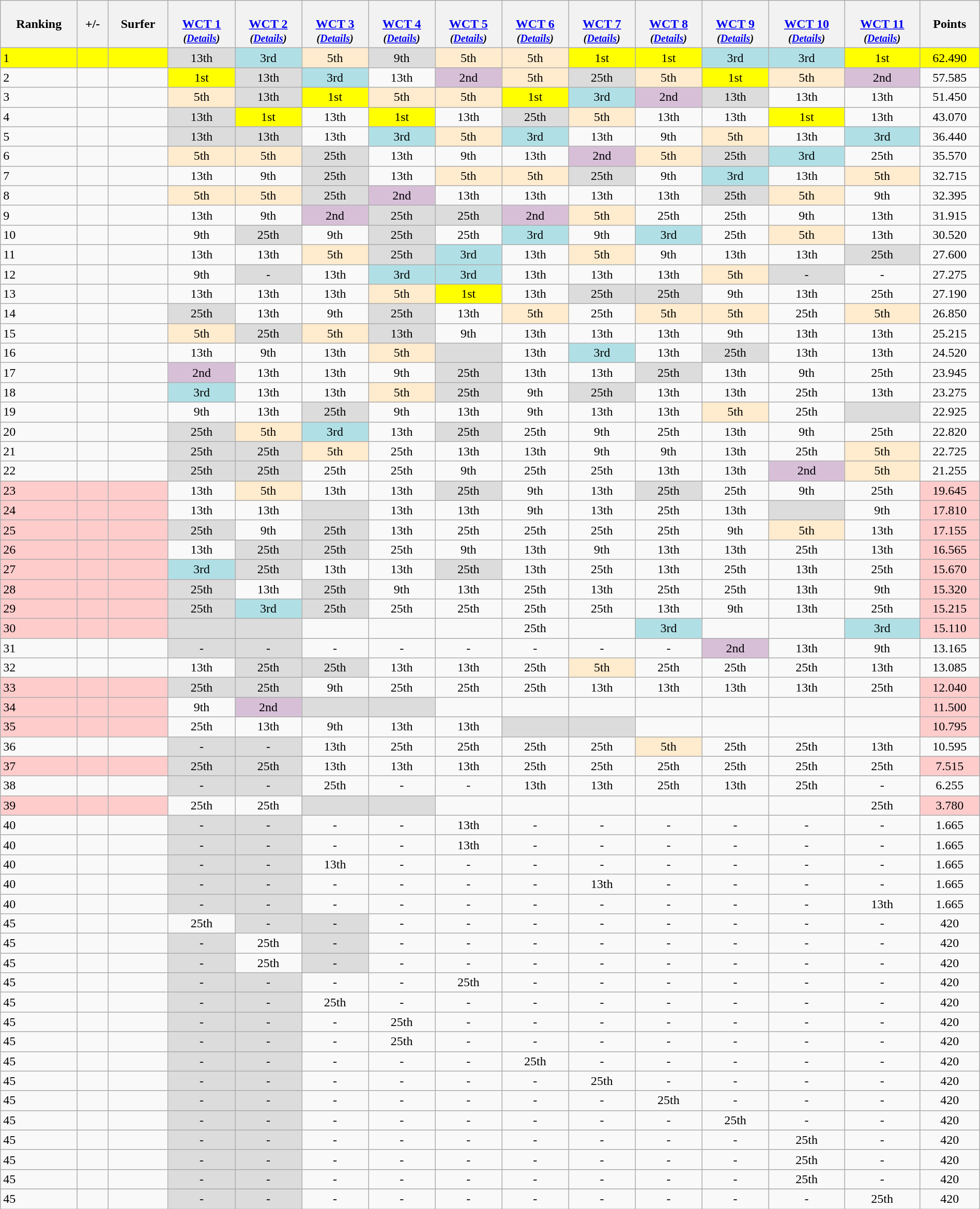<table class="wikitable" style="width:100%; text-align: center">
<tr>
<th>Ranking</th>
<th>+/-</th>
<th>Surfer</th>
<th> <br> <a href='#'>WCT 1</a> <br> <small><em>(<a href='#'>Details</a>)</em></small></th>
<th> <br> <a href='#'>WCT 2</a> <br> <small><em>(<a href='#'>Details</a>)</em></small></th>
<th> <br> <a href='#'>WCT 3</a> <br> <small><em>(<a href='#'>Details</a>)</em></small></th>
<th> <br> <a href='#'>WCT 4</a> <br> <small><em>(<a href='#'>Details</a>)</em></small></th>
<th> <br> <a href='#'>WCT 5</a> <br> <small><em>(<a href='#'>Details</a>)</em></small></th>
<th> <br> <a href='#'>WCT 6</a> <br> <small><em>(<a href='#'>Details</a>)</em></small></th>
<th> <br> <a href='#'>WCT 7</a> <br> <small><em>(<a href='#'>Details</a>)</em></small></th>
<th> <br> <a href='#'>WCT 8</a> <br> <small><em>(<a href='#'>Details</a>)</em></small></th>
<th> <br> <a href='#'>WCT 9</a> <br> <small><em>(<a href='#'>Details</a>)</em></small></th>
<th> <br> <a href='#'>WCT 10</a> <br> <small><em>(<a href='#'>Details</a>)</em></small></th>
<th> <br> <a href='#'>WCT 11</a> <br> <small><em>(<a href='#'>Details</a>)</em></small></th>
<th>Points</th>
</tr>
<tr>
<td style="text-align:left; background:yellow;">1</td>
<td style="background:yellow;"></td>
<td style="text-align:left; background:yellow;"></td>
<td style="background:#dcdcdc;">13th</td>
<td style="background:#b0e0e6;">3rd</td>
<td style="background:#ffebcd;">5th</td>
<td style="background:#dcdcdc;">9th</td>
<td style="background:#ffebcd;">5th</td>
<td style="background:#ffebcd;">5th</td>
<td style="background:yellow;">1st</td>
<td style="background:yellow;">1st</td>
<td style="background:#b0e0e6;">3rd</td>
<td style="background:#b0e0e6;">3rd</td>
<td style="background:yellow;">1st</td>
<td style="background:yellow;">62.490</td>
</tr>
<tr>
<td align=left>2</td>
<td></td>
<td align=left></td>
<td style="background:yellow;">1st</td>
<td style="background:#dcdcdc;">13th</td>
<td style="background:#b0e0e6;">3rd</td>
<td>13th</td>
<td style="background:thistle;">2nd</td>
<td style="background:#ffebcd;">5th</td>
<td style="background:#dcdcdc;">25th</td>
<td style="background:#ffebcd;">5th</td>
<td style="background:yellow;">1st</td>
<td style="background:#ffebcd;">5th</td>
<td style="background:thistle;">2nd</td>
<td>57.585</td>
</tr>
<tr>
<td align=left>3</td>
<td></td>
<td align=left></td>
<td style="background:#ffebcd;">5th</td>
<td style="background:#dcdcdc;">13th</td>
<td style="background:yellow;">1st</td>
<td style="background:#ffebcd;">5th</td>
<td style="background:#ffebcd;">5th</td>
<td style="background:yellow;">1st</td>
<td style="background:#b0e0e6;">3rd</td>
<td style="background:thistle;">2nd</td>
<td style="background:#dcdcdc;">13th</td>
<td>13th</td>
<td>13th</td>
<td>51.450</td>
</tr>
<tr>
<td align=left>4</td>
<td></td>
<td align=left></td>
<td style="background:#dcdcdc;">13th</td>
<td style="background:yellow;">1st</td>
<td>13th</td>
<td style="background:yellow;">1st</td>
<td>13th</td>
<td style="background:#dcdcdc;">25th</td>
<td style="background:#ffebcd;">5th</td>
<td>13th</td>
<td>13th</td>
<td style="background:yellow;">1st</td>
<td>13th</td>
<td>43.070</td>
</tr>
<tr>
<td align=left>5</td>
<td></td>
<td align=left></td>
<td style="background:#dcdcdc;">13th</td>
<td style="background:#dcdcdc;">13th</td>
<td>13th</td>
<td style="background:#b0e0e6;">3rd</td>
<td style="background:#ffebcd;">5th</td>
<td style="background:#b0e0e6;">3rd</td>
<td>13th</td>
<td>9th</td>
<td style="background:#ffebcd;">5th</td>
<td>13th</td>
<td style="background:#b0e0e6;">3rd</td>
<td>36.440</td>
</tr>
<tr>
<td align=left>6</td>
<td></td>
<td align=left></td>
<td style="background:#ffebcd;">5th</td>
<td style="background:#ffebcd;">5th</td>
<td style="background:#dcdcdc;">25th</td>
<td>13th</td>
<td>9th</td>
<td>13th</td>
<td style="background:thistle;">2nd</td>
<td style="background:#ffebcd;">5th</td>
<td style="background:#dcdcdc;">25th</td>
<td style="background:#b0e0e6;">3rd</td>
<td>25th</td>
<td>35.570</td>
</tr>
<tr>
<td align=left>7</td>
<td></td>
<td align=left></td>
<td>13th</td>
<td>9th</td>
<td style="background:#dcdcdc;">25th</td>
<td>13th</td>
<td style="background:#ffebcd;">5th</td>
<td style="background:#ffebcd;">5th</td>
<td style="background:#dcdcdc;">25th</td>
<td>9th</td>
<td style="background:#b0e0e6;">3rd</td>
<td>13th</td>
<td style="background:#ffebcd;">5th</td>
<td>32.715</td>
</tr>
<tr>
<td align=left>8</td>
<td></td>
<td align=left></td>
<td style="background:#ffebcd;">5th</td>
<td style="background:#ffebcd;">5th</td>
<td style="background:#dcdcdc;">25th</td>
<td style="background:thistle;">2nd</td>
<td>13th</td>
<td>13th</td>
<td>13th</td>
<td>13th</td>
<td style="background:#dcdcdc;">25th</td>
<td style="background:#ffebcd;">5th</td>
<td>9th</td>
<td>32.395</td>
</tr>
<tr>
<td align=left>9</td>
<td></td>
<td align=left></td>
<td>13th</td>
<td>9th</td>
<td style="background:thistle;">2nd</td>
<td style="background:#dcdcdc;">25th</td>
<td style="background:#dcdcdc;">25th</td>
<td style="background:thistle;">2nd</td>
<td style="background:#ffebcd;">5th</td>
<td>25th</td>
<td>25th</td>
<td>9th</td>
<td>13th</td>
<td>31.915</td>
</tr>
<tr>
<td align=left>10</td>
<td></td>
<td align=left></td>
<td>9th</td>
<td style="background:#dcdcdc;">25th</td>
<td>9th</td>
<td style="background:#dcdcdc;">25th</td>
<td>25th</td>
<td style="background:#b0e0e6;">3rd</td>
<td>9th</td>
<td style="background:#b0e0e6;">3rd</td>
<td>25th</td>
<td style="background:#ffebcd;">5th</td>
<td>13th</td>
<td>30.520</td>
</tr>
<tr>
<td align=left>11</td>
<td></td>
<td align=left></td>
<td>13th</td>
<td>13th</td>
<td style="background:#ffebcd;">5th</td>
<td style="background:#dcdcdc;">25th</td>
<td style="background:#b0e0e6;">3rd</td>
<td>13th</td>
<td style="background:#ffebcd;">5th</td>
<td>9th</td>
<td>13th</td>
<td>13th</td>
<td style="background:#dcdcdc;">25th</td>
<td>27.600</td>
</tr>
<tr>
<td align=left>12</td>
<td></td>
<td align=left></td>
<td>9th</td>
<td style="background:#dcdcdc;">-</td>
<td>13th</td>
<td style="background:#b0e0e6;">3rd</td>
<td style="background:#b0e0e6;">3rd</td>
<td>13th</td>
<td>13th</td>
<td>13th</td>
<td style="background:#ffebcd;">5th</td>
<td style="background:#dcdcdc;">-</td>
<td>-</td>
<td>27.275</td>
</tr>
<tr>
<td align=left>13</td>
<td></td>
<td align=left></td>
<td>13th</td>
<td>13th</td>
<td>13th</td>
<td style="background:#ffebcd;">5th</td>
<td style="background:yellow;">1st</td>
<td>13th</td>
<td style="background:#dcdcdc;">25th</td>
<td style="background:#dcdcdc;">25th</td>
<td>9th</td>
<td>13th</td>
<td>25th</td>
<td>27.190</td>
</tr>
<tr>
<td align=left>14</td>
<td></td>
<td align=left></td>
<td style="background:#dcdcdc;">25th</td>
<td>13th</td>
<td>9th</td>
<td style="background:#dcdcdc;">25th</td>
<td>13th</td>
<td style="background:#ffebcd;">5th</td>
<td>25th</td>
<td style="background:#ffebcd;">5th</td>
<td style="background:#ffebcd;">5th</td>
<td>25th</td>
<td style="background:#ffebcd;">5th</td>
<td>26.850</td>
</tr>
<tr>
<td align=left>15</td>
<td></td>
<td align=left></td>
<td style="background:#ffebcd;">5th</td>
<td style="background:#dcdcdc;">25th</td>
<td style="background:#ffebcd;">5th</td>
<td style="background:#dcdcdc;">13th</td>
<td>9th</td>
<td>13th</td>
<td>13th</td>
<td>13th</td>
<td>9th</td>
<td>13th</td>
<td>13th</td>
<td>25.215</td>
</tr>
<tr>
<td align=left>16</td>
<td></td>
<td align=left></td>
<td>13th</td>
<td>9th</td>
<td>13th</td>
<td style="background:#ffebcd;">5th</td>
<td style="background:#dcdcdc;"><strong></strong></td>
<td>13th</td>
<td style="background:#b0e0e6;">3rd</td>
<td>13th</td>
<td style="background:#dcdcdc;">25th</td>
<td>13th</td>
<td>13th</td>
<td>24.520</td>
</tr>
<tr>
<td style="text-align:left;">17</td>
<td></td>
<td style="text-align:left;"></td>
<td style="background:thistle;">2nd</td>
<td>13th</td>
<td>13th</td>
<td>9th</td>
<td style="background:#dcdcdc;">25th</td>
<td>13th</td>
<td>13th</td>
<td style="background:#dcdcdc;">25th</td>
<td>13th</td>
<td>9th</td>
<td>25th</td>
<td>23.945</td>
</tr>
<tr>
<td align=left>18</td>
<td></td>
<td align=left></td>
<td style="background:#b0e0e6;">3rd</td>
<td>13th</td>
<td>13th</td>
<td style="background:#ffebcd;">5th</td>
<td style="background:#dcdcdc;">25th</td>
<td>9th</td>
<td style="background:#dcdcdc;">25th</td>
<td>13th</td>
<td>13th</td>
<td>25th</td>
<td>13th</td>
<td>23.275</td>
</tr>
<tr>
<td align=left>19</td>
<td></td>
<td align=left></td>
<td>9th</td>
<td>13th</td>
<td style="background:#dcdcdc;">25th</td>
<td>9th</td>
<td>13th</td>
<td>9th</td>
<td>13th</td>
<td>13th</td>
<td style="background:#ffebcd;">5th</td>
<td>25th</td>
<td style="background:#dcdcdc;"><strong></strong></td>
<td>22.925</td>
</tr>
<tr>
<td align=left>20</td>
<td></td>
<td align=left></td>
<td style="background:#dcdcdc;">25th</td>
<td style="background:#ffebcd;">5th</td>
<td style="background:#b0e0e6;">3rd</td>
<td>13th</td>
<td style="background:#dcdcdc;">25th</td>
<td>25th</td>
<td>9th</td>
<td>25th</td>
<td>13th</td>
<td>9th</td>
<td>25th</td>
<td>22.820</td>
</tr>
<tr>
<td align=left>21</td>
<td></td>
<td align=left></td>
<td style="background:#dcdcdc;">25th</td>
<td style="background:#dcdcdc;">25th</td>
<td style="background:#ffebcd;">5th</td>
<td>25th</td>
<td>13th</td>
<td>13th</td>
<td>9th</td>
<td>9th</td>
<td>13th</td>
<td>25th</td>
<td style="background:#ffebcd;">5th</td>
<td>22.725</td>
</tr>
<tr>
<td align=left>22</td>
<td></td>
<td align=left></td>
<td style="background:#dcdcdc;">25th</td>
<td style="background:#dcdcdc;">25th</td>
<td>25th</td>
<td>25th</td>
<td>9th</td>
<td>25th</td>
<td>25th</td>
<td>13th</td>
<td>13th</td>
<td style="background:thistle;">2nd</td>
<td style="background:#ffebcd;">5th</td>
<td>21.255</td>
</tr>
<tr>
<td style="text-align:left; background:#fcc;">23</td>
<td style="background:#fcc;"></td>
<td style="text-align:left; background:#fcc;"></td>
<td>13th</td>
<td style="background:#ffebcd;">5th</td>
<td>13th</td>
<td>13th</td>
<td style="background:#dcdcdc;">25th</td>
<td>9th</td>
<td>13th</td>
<td style="background:#dcdcdc;">25th</td>
<td>25th</td>
<td>9th</td>
<td>25th</td>
<td style="background:#fcc;">19.645</td>
</tr>
<tr>
<td style="text-align:left; background:#fcc;">24</td>
<td style="background:#fcc;"></td>
<td style="text-align:left; background:#fcc;"></td>
<td>13th</td>
<td>13th</td>
<td style="background:#dcdcdc;"><strong></strong></td>
<td>13th</td>
<td>13th</td>
<td>9th</td>
<td>13th</td>
<td>25th</td>
<td>13th</td>
<td style="background:#dcdcdc;"><strong></strong></td>
<td>9th</td>
<td style="background:#fcc;">17.810</td>
</tr>
<tr>
<td style="text-align:left; background:#fcc;">25</td>
<td style="background:#fcc;"></td>
<td style="text-align:left; background:#fcc;"></td>
<td style="background:#dcdcdc;">25th</td>
<td>9th</td>
<td style="background:#dcdcdc;">25th</td>
<td>13th</td>
<td>25th</td>
<td>25th</td>
<td>25th</td>
<td>25th</td>
<td>9th</td>
<td style="background:#ffebcd;">5th</td>
<td>13th</td>
<td style="background:#fcc;">17.155</td>
</tr>
<tr>
<td style="text-align:left; background:#fcc;">26</td>
<td style="background:#fcc;"></td>
<td style="text-align:left; background:#fcc;"></td>
<td>13th</td>
<td style="background:#dcdcdc;">25th</td>
<td style="background:#dcdcdc;">25th</td>
<td>25th</td>
<td>9th</td>
<td>13th</td>
<td>9th</td>
<td>13th</td>
<td>13th</td>
<td>25th</td>
<td>13th</td>
<td style="background:#fcc;">16.565</td>
</tr>
<tr>
<td style="text-align:left; background:#fcc;">27</td>
<td style="background:#fcc;"></td>
<td style="text-align:left; background:#fcc;"></td>
<td style="background:#b0e0e6;">3rd</td>
<td style="background:#dcdcdc;">25th</td>
<td>13th</td>
<td>13th</td>
<td style="background:#dcdcdc;">25th</td>
<td>13th</td>
<td>25th</td>
<td>13th</td>
<td>25th</td>
<td>13th</td>
<td>25th</td>
<td style="background:#fcc;">15.670</td>
</tr>
<tr>
<td style="text-align:left; background:#fcc;">28</td>
<td style="background:#fcc;"></td>
<td style="text-align:left; background:#fcc;"></td>
<td style="background:#dcdcdc;">25th</td>
<td>13th</td>
<td style="background:#dcdcdc;">25th</td>
<td>9th</td>
<td>13th</td>
<td>25th</td>
<td>13th</td>
<td>25th</td>
<td>25th</td>
<td>13th</td>
<td>9th</td>
<td style="background:#fcc;">15.320</td>
</tr>
<tr>
<td style="text-align:left; background:#fcc;">29</td>
<td style="background:#fcc;"></td>
<td style="text-align:left; background:#fcc;"></td>
<td style="background:#dcdcdc;">25th</td>
<td style="background:#b0e0e6;">3rd</td>
<td style="background:#dcdcdc;">25th</td>
<td>25th</td>
<td>25th</td>
<td>25th</td>
<td>25th</td>
<td>13th</td>
<td>9th</td>
<td>13th</td>
<td>25th</td>
<td style="background:#fcc;">15.215</td>
</tr>
<tr>
<td style="text-align:left; background:#fcc;">30</td>
<td style="background:#fcc;"></td>
<td style="text-align:left; background:#fcc;"></td>
<td style="background:#dcdcdc;"><strong></strong></td>
<td style="background:#dcdcdc;"><strong></strong></td>
<td><strong></strong></td>
<td><strong></strong></td>
<td><strong></strong></td>
<td>25th</td>
<td><strong></strong></td>
<td style="background:#b0e0e6;">3rd</td>
<td><strong></strong></td>
<td><strong></strong></td>
<td style="background:#b0e0e6;">3rd</td>
<td style="background:#fcc;">15.110</td>
</tr>
<tr>
<td align=left>31</td>
<td></td>
<td align=left></td>
<td style="background:#dcdcdc;">-</td>
<td style="background:#dcdcdc;">-</td>
<td>-</td>
<td>-</td>
<td>-</td>
<td>-</td>
<td>-</td>
<td>-</td>
<td style="background:thistle;">2nd</td>
<td>13th</td>
<td>9th</td>
<td>13.165</td>
</tr>
<tr>
<td style="text-align:left;">32</td>
<td></td>
<td style="text-align:left;"></td>
<td>13th</td>
<td style="background:#dcdcdc;">25th</td>
<td style="background:#dcdcdc;">25th</td>
<td>13th</td>
<td>13th</td>
<td>25th</td>
<td style="background:#ffebcd;">5th</td>
<td>25th</td>
<td>25th</td>
<td>25th</td>
<td>13th</td>
<td>13.085</td>
</tr>
<tr>
<td style="text-align:left; background:#fcc;">33</td>
<td style="background:#fcc;"></td>
<td style="text-align:left; background:#fcc;"></td>
<td style="background:#dcdcdc;">25th</td>
<td style="background:#dcdcdc;">25th</td>
<td>9th</td>
<td>25th</td>
<td>25th</td>
<td>25th</td>
<td>13th</td>
<td>13th</td>
<td>13th</td>
<td>13th</td>
<td>25th</td>
<td style="background:#fcc;">12.040</td>
</tr>
<tr>
<td style="text-align:left; background:#fcc;">34</td>
<td style="background:#fcc;"></td>
<td style="text-align:left; background:#fcc;"></td>
<td>9th</td>
<td style="background:thistle;">2nd</td>
<td style="background:#dcdcdc;"><strong></strong></td>
<td style="background:#dcdcdc;"><strong></strong></td>
<td><strong></strong></td>
<td><strong></strong></td>
<td><strong></strong></td>
<td><strong></strong></td>
<td><strong></strong></td>
<td><strong></strong></td>
<td><strong></strong></td>
<td style="background:#fcc;">11.500</td>
</tr>
<tr>
<td style="text-align:left; background:#fcc;">35</td>
<td style="background:#fcc;"></td>
<td style="text-align:left; background:#fcc;"></td>
<td>25th</td>
<td>13th</td>
<td>9th</td>
<td>13th</td>
<td>13th</td>
<td style="background:#dcdcdc;"><strong></strong></td>
<td style="background:#dcdcdc;"><strong></strong></td>
<td><strong></strong></td>
<td><strong></strong></td>
<td><strong></strong></td>
<td><strong></strong></td>
<td style="background:#fcc;">10.795</td>
</tr>
<tr>
<td style="text-align:left;">36</td>
<td></td>
<td style="text-align:left;"></td>
<td style="background:#dcdcdc;">-</td>
<td style="background:#dcdcdc;">-</td>
<td>13th</td>
<td>25th</td>
<td>25th</td>
<td>25th</td>
<td>25th</td>
<td style="background:#ffebcd;">5th</td>
<td>25th</td>
<td>25th</td>
<td>13th</td>
<td>10.595</td>
</tr>
<tr>
<td style="text-align:left; background:#fcc;">37</td>
<td style="background:#fcc;"></td>
<td style="text-align:left; background:#fcc;"></td>
<td style="background:#dcdcdc;">25th</td>
<td style="background:#dcdcdc;">25th</td>
<td>13th</td>
<td>13th</td>
<td>13th</td>
<td>25th</td>
<td>25th</td>
<td>25th</td>
<td>25th</td>
<td>25th</td>
<td>25th</td>
<td style="background:#fcc;">7.515</td>
</tr>
<tr>
<td align=left>38</td>
<td></td>
<td align=left></td>
<td style="background:#dcdcdc;">-</td>
<td style="background:#dcdcdc;">-</td>
<td>25th</td>
<td>-</td>
<td>-</td>
<td>13th</td>
<td>13th</td>
<td>25th</td>
<td>13th</td>
<td>25th</td>
<td>-</td>
<td>6.255</td>
</tr>
<tr>
<td style="text-align:left; background:#fcc;">39</td>
<td style="background:#fcc;"></td>
<td style="text-align:left; background:#fcc;"></td>
<td>25th</td>
<td>25th</td>
<td style="background:#dcdcdc;"><strong></strong></td>
<td style="background:#dcdcdc;"><strong></strong></td>
<td><strong></strong></td>
<td><strong></strong></td>
<td><strong></strong></td>
<td><strong></strong></td>
<td><strong></strong></td>
<td><strong></strong></td>
<td>25th</td>
<td style="background:#fcc;">3.780</td>
</tr>
<tr>
<td style="text-align:left;">40</td>
<td></td>
<td style="text-align:left;"></td>
<td style="background:#dcdcdc;">-</td>
<td style="background:#dcdcdc;">-</td>
<td>-</td>
<td>-</td>
<td>13th</td>
<td>-</td>
<td>-</td>
<td>-</td>
<td>-</td>
<td>-</td>
<td>-</td>
<td>1.665</td>
</tr>
<tr>
<td style="text-align:left;">40</td>
<td></td>
<td style="text-align:left;"></td>
<td style="background:#dcdcdc;">-</td>
<td style="background:#dcdcdc;">-</td>
<td>-</td>
<td>-</td>
<td>13th</td>
<td>-</td>
<td>-</td>
<td>-</td>
<td>-</td>
<td>-</td>
<td>-</td>
<td>1.665</td>
</tr>
<tr>
<td style="text-align:left;">40</td>
<td></td>
<td style="text-align:left;"></td>
<td style="background:#dcdcdc;">-</td>
<td style="background:#dcdcdc;">-</td>
<td>13th</td>
<td>-</td>
<td>-</td>
<td>-</td>
<td>-</td>
<td>-</td>
<td>-</td>
<td>-</td>
<td>-</td>
<td>1.665</td>
</tr>
<tr>
<td style="text-align:left;">40</td>
<td></td>
<td style="text-align:left;"></td>
<td style="background:#dcdcdc;">-</td>
<td style="background:#dcdcdc;">-</td>
<td>-</td>
<td>-</td>
<td>-</td>
<td>-</td>
<td>13th</td>
<td>-</td>
<td>-</td>
<td>-</td>
<td>-</td>
<td>1.665</td>
</tr>
<tr>
<td style="text-align:left;">40</td>
<td></td>
<td style="text-align:left;"></td>
<td style="background:#dcdcdc;">-</td>
<td style="background:#dcdcdc;">-</td>
<td>-</td>
<td>-</td>
<td>-</td>
<td>-</td>
<td>-</td>
<td>-</td>
<td>-</td>
<td>-</td>
<td>13th</td>
<td>1.665</td>
</tr>
<tr>
<td style="text-align:left;">45</td>
<td></td>
<td style="text-align:left;"></td>
<td>25th</td>
<td style="background:#dcdcdc;">-</td>
<td style="background:#dcdcdc;">-</td>
<td>-</td>
<td>-</td>
<td>-</td>
<td>-</td>
<td>-</td>
<td>-</td>
<td>-</td>
<td>-</td>
<td>420</td>
</tr>
<tr>
<td style="text-align:left;">45</td>
<td></td>
<td style="text-align:left;"></td>
<td style="background:#dcdcdc;">-</td>
<td>25th</td>
<td style="background:#dcdcdc;">-</td>
<td>-</td>
<td>-</td>
<td>-</td>
<td>-</td>
<td>-</td>
<td>-</td>
<td>-</td>
<td>-</td>
<td>420</td>
</tr>
<tr>
<td style="text-align:left;">45</td>
<td></td>
<td style="text-align:left;"></td>
<td style="background:#dcdcdc;">-</td>
<td>25th</td>
<td style="background:#dcdcdc;">-</td>
<td>-</td>
<td>-</td>
<td>-</td>
<td>-</td>
<td>-</td>
<td>-</td>
<td>-</td>
<td>-</td>
<td>420</td>
</tr>
<tr>
<td style="text-align:left;">45</td>
<td></td>
<td style="text-align:left;"></td>
<td style="background:#dcdcdc;">-</td>
<td style="background:#dcdcdc;">-</td>
<td>-</td>
<td>-</td>
<td>25th</td>
<td>-</td>
<td>-</td>
<td>-</td>
<td>-</td>
<td>-</td>
<td>-</td>
<td>420</td>
</tr>
<tr>
<td style="text-align:left;">45</td>
<td></td>
<td style="text-align:left;"></td>
<td style="background:#dcdcdc;">-</td>
<td style="background:#dcdcdc;">-</td>
<td>25th</td>
<td>-</td>
<td>-</td>
<td>-</td>
<td>-</td>
<td>-</td>
<td>-</td>
<td>-</td>
<td>-</td>
<td>420</td>
</tr>
<tr>
<td style="text-align:left;">45</td>
<td></td>
<td style="text-align:left;"></td>
<td style="background:#dcdcdc;">-</td>
<td style="background:#dcdcdc;">-</td>
<td>-</td>
<td>25th</td>
<td>-</td>
<td>-</td>
<td>-</td>
<td>-</td>
<td>-</td>
<td>-</td>
<td>-</td>
<td>420</td>
</tr>
<tr>
<td style="text-align:left;">45</td>
<td></td>
<td style="text-align:left;"></td>
<td style="background:#dcdcdc;">-</td>
<td style="background:#dcdcdc;">-</td>
<td>-</td>
<td>25th</td>
<td>-</td>
<td>-</td>
<td>-</td>
<td>-</td>
<td>-</td>
<td>-</td>
<td>-</td>
<td>420</td>
</tr>
<tr>
<td style="text-align:left;">45</td>
<td></td>
<td style="text-align:left;"></td>
<td style="background:#dcdcdc;">-</td>
<td style="background:#dcdcdc;">-</td>
<td>-</td>
<td>-</td>
<td>-</td>
<td>25th</td>
<td>-</td>
<td>-</td>
<td>-</td>
<td>-</td>
<td>-</td>
<td>420</td>
</tr>
<tr>
<td style="text-align:left;">45</td>
<td></td>
<td style="text-align:left;"></td>
<td style="background:#dcdcdc;">-</td>
<td style="background:#dcdcdc;">-</td>
<td>-</td>
<td>-</td>
<td>-</td>
<td>-</td>
<td>25th</td>
<td>-</td>
<td>-</td>
<td>-</td>
<td>-</td>
<td>420</td>
</tr>
<tr>
<td style="text-align:left;">45</td>
<td></td>
<td style="text-align:left;"></td>
<td style="background:#dcdcdc;">-</td>
<td style="background:#dcdcdc;">-</td>
<td>-</td>
<td>-</td>
<td>-</td>
<td>-</td>
<td>-</td>
<td>25th</td>
<td>-</td>
<td>-</td>
<td>-</td>
<td>420</td>
</tr>
<tr>
<td style="text-align:left;">45</td>
<td></td>
<td style="text-align:left;"></td>
<td style="background:#dcdcdc;">-</td>
<td style="background:#dcdcdc;">-</td>
<td>-</td>
<td>-</td>
<td>-</td>
<td>-</td>
<td>-</td>
<td>-</td>
<td>25th</td>
<td>-</td>
<td>-</td>
<td>420</td>
</tr>
<tr>
<td style="text-align:left;">45</td>
<td></td>
<td style="text-align:left;"></td>
<td style="background:#dcdcdc;">-</td>
<td style="background:#dcdcdc;">-</td>
<td>-</td>
<td>-</td>
<td>-</td>
<td>-</td>
<td>-</td>
<td>-</td>
<td>-</td>
<td>25th</td>
<td>-</td>
<td>420</td>
</tr>
<tr>
<td style="text-align:left;">45</td>
<td></td>
<td style="text-align:left;"></td>
<td style="background:#dcdcdc;">-</td>
<td style="background:#dcdcdc;">-</td>
<td>-</td>
<td>-</td>
<td>-</td>
<td>-</td>
<td>-</td>
<td>-</td>
<td>-</td>
<td>25th</td>
<td>-</td>
<td>420</td>
</tr>
<tr>
<td style="text-align:left;">45</td>
<td></td>
<td style="text-align:left;"></td>
<td style="background:#dcdcdc;">-</td>
<td style="background:#dcdcdc;">-</td>
<td>-</td>
<td>-</td>
<td>-</td>
<td>-</td>
<td>-</td>
<td>-</td>
<td>-</td>
<td>25th</td>
<td>-</td>
<td>420</td>
</tr>
<tr>
<td style="text-align:left;">45</td>
<td></td>
<td style="text-align:left;"></td>
<td style="background:#dcdcdc;">-</td>
<td style="background:#dcdcdc;">-</td>
<td>-</td>
<td>-</td>
<td>-</td>
<td>-</td>
<td>-</td>
<td>-</td>
<td>-</td>
<td>-</td>
<td>25th</td>
<td>420</td>
</tr>
</table>
